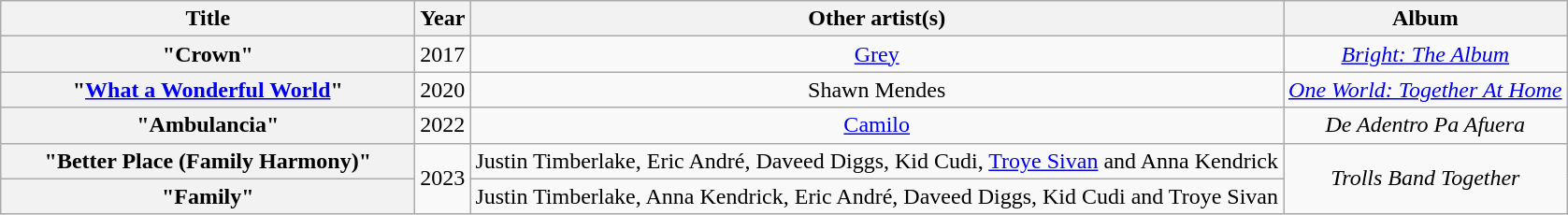<table class="wikitable plainrowheaders" style="text-align:center;">
<tr>
<th scope="col"  style="width:18em;">Title</th>
<th scope="col">Year</th>
<th scope="col">Other artist(s)</th>
<th scope="col">Album</th>
</tr>
<tr>
<th scope="row">"Crown"</th>
<td>2017</td>
<td><a href='#'>Grey</a></td>
<td><em><a href='#'>Bright: The Album</a></em></td>
</tr>
<tr>
<th scope="row">"<a href='#'>What a Wonderful World</a>"</th>
<td>2020</td>
<td>Shawn Mendes</td>
<td><em><a href='#'>One World: Together At Home</a></em></td>
</tr>
<tr>
<th scope="row">"Ambulancia"</th>
<td>2022</td>
<td><a href='#'>Camilo</a></td>
<td><em>De Adentro Pa Afuera</em></td>
</tr>
<tr>
<th scope="row">"Better Place (Family Harmony)"</th>
<td rowspan="2">2023</td>
<td>Justin Timberlake, Eric André, Daveed Diggs, Kid Cudi, <a href='#'>Troye Sivan</a> and Anna Kendrick</td>
<td rowspan="2"><em>Trolls Band Together</em></td>
</tr>
<tr>
<th scope="row">"Family"</th>
<td>Justin Timberlake, Anna Kendrick, Eric André, Daveed Diggs, Kid Cudi and Troye Sivan</td>
</tr>
</table>
